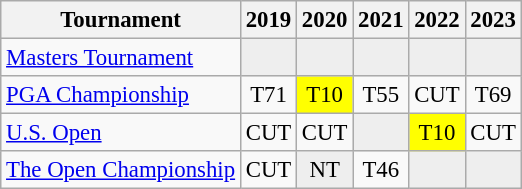<table class="wikitable" style="font-size:95%;text-align:center;">
<tr>
<th>Tournament</th>
<th>2019</th>
<th>2020</th>
<th>2021</th>
<th>2022</th>
<th>2023</th>
</tr>
<tr>
<td align=left><a href='#'>Masters Tournament</a></td>
<td style="background:#eeeeee;"></td>
<td style="background:#eeeeee;"></td>
<td style="background:#eeeeee;"></td>
<td style="background:#eeeeee;"></td>
<td style="background:#eeeeee;"></td>
</tr>
<tr>
<td align=left><a href='#'>PGA Championship</a></td>
<td>T71</td>
<td style="background:yellow;">T10</td>
<td>T55</td>
<td>CUT</td>
<td>T69</td>
</tr>
<tr>
<td align=left><a href='#'>U.S. Open</a></td>
<td>CUT</td>
<td>CUT</td>
<td style="background:#eeeeee;"></td>
<td style="background:yellow;">T10</td>
<td>CUT</td>
</tr>
<tr>
<td align=left><a href='#'>The Open Championship</a></td>
<td>CUT</td>
<td style="background:#eeeeee;">NT</td>
<td>T46</td>
<td style="background:#eeeeee;"></td>
<td style="background:#eeeeee;"></td>
</tr>
</table>
